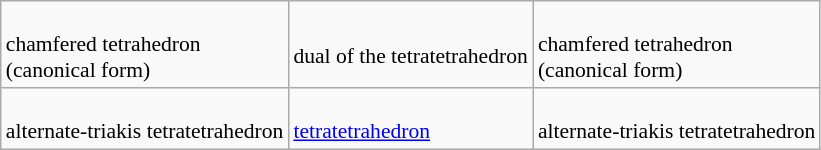<table class="wikitable center" style="font-size:90%;">
<tr>
<td><br>chamfered tetrahedron<br>(canonical form)</td>
<td><br>dual of the tetratetrahedron</td>
<td><br>chamfered tetrahedron<br>(canonical form)</td>
</tr>
<tr>
<td><br>alternate-triakis tetratetrahedron</td>
<td><br><a href='#'>tetratetrahedron</a></td>
<td><br>alternate-triakis tetratetrahedron</td>
</tr>
</table>
